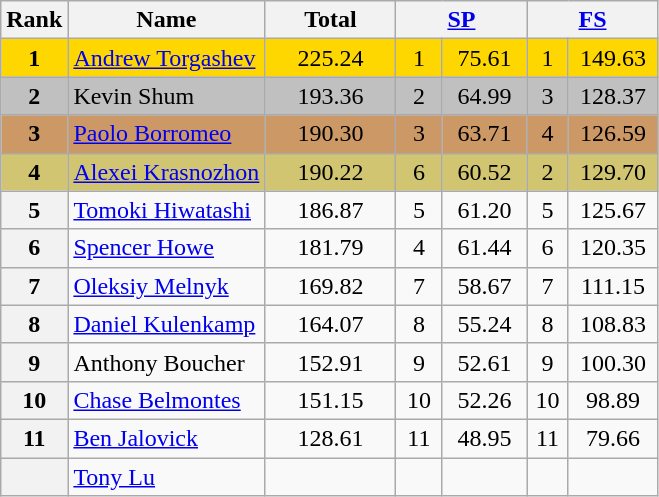<table class="wikitable sortable">
<tr>
<th>Rank</th>
<th>Name</th>
<th width="80px">Total</th>
<th colspan="2" width="80px"><a href='#'>SP</a></th>
<th colspan="2" width="80px"><a href='#'>FS</a></th>
</tr>
<tr bgcolor="gold">
<td align="center"><strong>1</strong></td>
<td><a href='#'>Andrew Torgashev</a></td>
<td align="center">225.24</td>
<td align="center">1</td>
<td align="center">75.61</td>
<td align="center">1</td>
<td align="center">149.63</td>
</tr>
<tr bgcolor="silver">
<td align="center"><strong>2</strong></td>
<td>Kevin Shum</td>
<td align="center">193.36</td>
<td align="center">2</td>
<td align="center">64.99</td>
<td align="center">3</td>
<td align="center">128.37</td>
</tr>
<tr bgcolor="cc9966">
<td align="center"><strong>3</strong></td>
<td><a href='#'>Paolo Borromeo</a></td>
<td align="center">190.30</td>
<td align="center">3</td>
<td align="center">63.71</td>
<td align="center">4</td>
<td align="center">126.59</td>
</tr>
<tr bgcolor="#d1c571">
<td align="center"><strong>4</strong></td>
<td><a href='#'>Alexei Krasnozhon</a></td>
<td align="center">190.22</td>
<td align="center">6</td>
<td align="center">60.52</td>
<td align="center">2</td>
<td align="center">129.70</td>
</tr>
<tr>
<th>5</th>
<td><a href='#'>Tomoki Hiwatashi</a></td>
<td align="center">186.87</td>
<td align="center">5</td>
<td align="center">61.20</td>
<td align="center">5</td>
<td align="center">125.67</td>
</tr>
<tr>
<th>6</th>
<td><a href='#'>Spencer Howe</a></td>
<td align="center">181.79</td>
<td align="center">4</td>
<td align="center">61.44</td>
<td align="center">6</td>
<td align="center">120.35</td>
</tr>
<tr>
<th>7</th>
<td><a href='#'>Oleksiy Melnyk</a></td>
<td align="center">169.82</td>
<td align="center">7</td>
<td align="center">58.67</td>
<td align="center">7</td>
<td align="center">111.15</td>
</tr>
<tr>
<th>8</th>
<td><a href='#'>Daniel Kulenkamp</a></td>
<td align="center">164.07</td>
<td align="center">8</td>
<td align="center">55.24</td>
<td align="center">8</td>
<td align="center">108.83</td>
</tr>
<tr>
<th>9</th>
<td>Anthony Boucher</td>
<td align="center">152.91</td>
<td align="center">9</td>
<td align="center">52.61</td>
<td align="center">9</td>
<td align="center">100.30</td>
</tr>
<tr>
<th>10</th>
<td><a href='#'>Chase Belmontes</a></td>
<td align="center">151.15</td>
<td align="center">10</td>
<td align="center">52.26</td>
<td align="center">10</td>
<td align="center">98.89</td>
</tr>
<tr>
<th>11</th>
<td><a href='#'>Ben Jalovick</a></td>
<td align="center">128.61</td>
<td align="center">11</td>
<td align="center">48.95</td>
<td align="center">11</td>
<td align="center">79.66</td>
</tr>
<tr>
<th></th>
<td><a href='#'>Tony Lu</a></td>
<td align="center"></td>
<td align="center"></td>
<td align="center"></td>
<td align="center"></td>
<td align="center"></td>
</tr>
</table>
